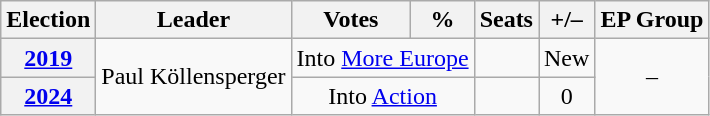<table class="wikitable" style="text-align:center">
<tr>
<th>Election</th>
<th>Leader</th>
<th>Votes</th>
<th>%</th>
<th>Seats</th>
<th>+/–</th>
<th>EP Group</th>
</tr>
<tr>
<th><a href='#'>2019</a></th>
<td rowspan="2">Paul Köllensperger</td>
<td colspan="2">Into <a href='#'>More Europe</a></td>
<td></td>
<td>New</td>
<td rowspan="2">–</td>
</tr>
<tr>
<th><a href='#'>2024</a></th>
<td colspan="2">Into <a href='#'>Action</a></td>
<td></td>
<td> 0</td>
</tr>
</table>
